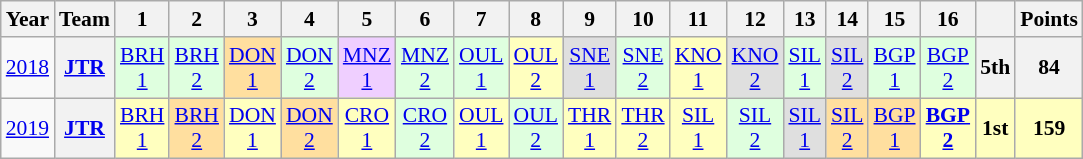<table class="wikitable" style="text-align:center; font-size:90%">
<tr>
<th>Year</th>
<th>Team</th>
<th>1</th>
<th>2</th>
<th>3</th>
<th>4</th>
<th>5</th>
<th>6</th>
<th>7</th>
<th>8</th>
<th>9</th>
<th>10</th>
<th>11</th>
<th>12</th>
<th>13</th>
<th>14</th>
<th>15</th>
<th>16</th>
<th></th>
<th>Points</th>
</tr>
<tr>
<td><a href='#'>2018</a></td>
<th><a href='#'>JTR</a></th>
<td style="background:#DFFFDF;"><a href='#'>BRH<br>1</a><br></td>
<td style="background:#DFFFDF;"><a href='#'>BRH<br>2</a><br></td>
<td style="background:#FFDF9F;"><a href='#'>DON<br>1</a><br></td>
<td style="background:#DFFFDF;"><a href='#'>DON<br>2</a><br></td>
<td style="background:#EFCFFF;"><a href='#'>MNZ<br>1</a><br></td>
<td style="background:#DFFFDF;"><a href='#'>MNZ<br>2</a><br></td>
<td style="background:#DFFFDF;"><a href='#'>OUL<br>1</a><br></td>
<td style="background:#FFFFBF;"><a href='#'>OUL<br>2</a><br></td>
<td style="background:#DFDFDF;"><a href='#'>SNE<br>1</a><br></td>
<td style="background:#DFFFDF;"><a href='#'>SNE<br>2</a><br></td>
<td style="background:#FFFFBF;"><a href='#'>KNO<br>1</a><br></td>
<td style="background:#DFDFDF;"><a href='#'>KNO<br>2</a><br></td>
<td style="background:#DFFFDF;"><a href='#'>SIL<br>1</a><br></td>
<td style="background:#DFDFDF;"><a href='#'>SIL<br>2</a><br></td>
<td style="background:#DFFFDF;"><a href='#'>BGP<br>1</a><br></td>
<td style="background:#DFFFDF;"><a href='#'>BGP<br>2</a><br></td>
<th>5th</th>
<th>84</th>
</tr>
<tr>
<td><a href='#'>2019</a></td>
<th><a href='#'>JTR</a></th>
<td style="background:#FFFFBF;"><a href='#'>BRH<br>1</a><br></td>
<td style="background:#FFDF9F;"><a href='#'>BRH<br>2</a><br></td>
<td style="background:#FFFFBF;"><a href='#'>DON<br>1</a><br></td>
<td style="background:#FFDF9F;"><a href='#'>DON<br>2</a><br></td>
<td style="background:#FFFFBF;"><a href='#'>CRO<br>1</a><br></td>
<td style="background:#DFFFDF;"><a href='#'>CRO<br>2</a><br></td>
<td style="background:#FFFFBF;"><a href='#'>OUL<br>1</a><br></td>
<td style="background:#DFFFDF;"><a href='#'>OUL<br>2</a><br></td>
<td style="background:#FFFFBF;"><a href='#'>THR<br>1</a><br></td>
<td style="background:#FFFFBF;"><a href='#'>THR<br>2</a><br></td>
<td style="background:#FFFFBF;"><a href='#'>SIL<br>1</a><br></td>
<td style="background:#DFFFDF;"><a href='#'>SIL<br>2</a><br></td>
<td style="background:#DFDFDF;"><a href='#'>SIL<br>1</a><br></td>
<td style="background:#FFDF9F;"><a href='#'>SIL<br>2</a><br></td>
<td style="background:#FFDF9F;"><a href='#'>BGP<br>1</a><br></td>
<td style="background:#FFFFBF;"><strong><a href='#'>BGP<br>2</a></strong><br></td>
<th style="background:#FFFFBF;">1st</th>
<th style="background:#FFFFBF;">159</th>
</tr>
</table>
